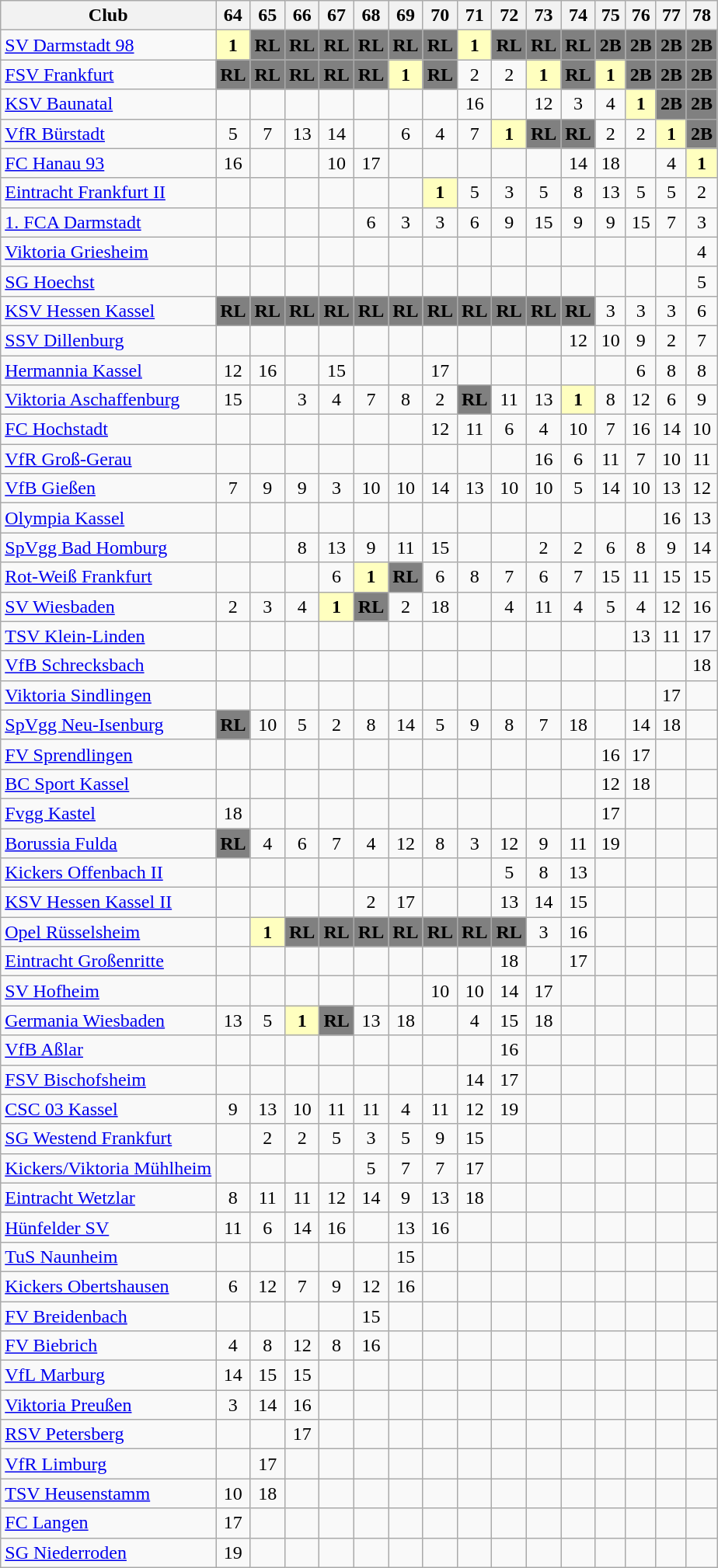<table class="wikitable sortable">
<tr>
<th>Club</th>
<th class="unsortable">64</th>
<th class="unsortable">65</th>
<th class="unsortable">66</th>
<th class="unsortable">67</th>
<th class="unsortable">68</th>
<th class="unsortable">69</th>
<th class="unsortable">70</th>
<th class="unsortable">71</th>
<th class="unsortable">72</th>
<th class="unsortable">73</th>
<th class="unsortable">74</th>
<th class="unsortable">75</th>
<th class="unsortable">76</th>
<th class="unsortable">77</th>
<th class="unsortable">78</th>
</tr>
<tr align="center">
<td align="left"><a href='#'>SV Darmstadt 98</a></td>
<td style="background:#ffffbf"><strong>1</strong></td>
<td style="background:#808080"><strong>RL</strong></td>
<td style="background:#808080"><strong>RL</strong></td>
<td style="background:#808080"><strong>RL</strong></td>
<td style="background:#808080"><strong>RL</strong></td>
<td style="background:#808080"><strong>RL</strong></td>
<td style="background:#808080"><strong>RL</strong></td>
<td style="background:#ffffbf"><strong>1</strong></td>
<td style="background:#808080"><strong>RL</strong></td>
<td style="background:#808080"><strong>RL</strong></td>
<td style="background:#808080"><strong>RL</strong></td>
<td style="background:#808080"><strong>2B</strong></td>
<td style="background:#808080"><strong>2B</strong></td>
<td style="background:#808080"><strong>2B</strong></td>
<td style="background:#808080"><strong>2B</strong></td>
</tr>
<tr align="center">
<td align="left"><a href='#'>FSV Frankfurt</a></td>
<td style="background:#808080"><strong>RL</strong></td>
<td style="background:#808080"><strong>RL</strong></td>
<td style="background:#808080"><strong>RL</strong></td>
<td style="background:#808080"><strong>RL</strong></td>
<td style="background:#808080"><strong>RL</strong></td>
<td style="background:#ffffbf"><strong>1</strong></td>
<td style="background:#808080"><strong>RL</strong></td>
<td>2</td>
<td>2</td>
<td style="background:#ffffbf"><strong>1</strong></td>
<td style="background:#808080"><strong>RL</strong></td>
<td style="background:#ffffbf"><strong>1</strong></td>
<td style="background:#808080"><strong>2B</strong></td>
<td style="background:#808080"><strong>2B</strong></td>
<td style="background:#808080"><strong>2B</strong></td>
</tr>
<tr align="center">
<td align="left"><a href='#'>KSV Baunatal</a></td>
<td></td>
<td></td>
<td></td>
<td></td>
<td></td>
<td></td>
<td></td>
<td>16</td>
<td></td>
<td>12</td>
<td>3</td>
<td>4</td>
<td style="background:#ffffbf"><strong>1</strong></td>
<td style="background:#808080"><strong>2B</strong></td>
<td style="background:#808080"><strong>2B</strong></td>
</tr>
<tr align="center">
<td align="left"><a href='#'>VfR Bürstadt</a></td>
<td>5</td>
<td>7</td>
<td>13</td>
<td>14</td>
<td></td>
<td>6</td>
<td>4</td>
<td>7</td>
<td style="background:#ffffbf"><strong>1</strong></td>
<td style="background:#808080"><strong>RL</strong></td>
<td style="background:#808080"><strong>RL</strong></td>
<td>2</td>
<td>2</td>
<td style="background:#ffffbf"><strong>1</strong></td>
<td style="background:#808080"><strong>2B</strong></td>
</tr>
<tr align="center">
<td align="left"><a href='#'>FC Hanau 93</a></td>
<td>16</td>
<td></td>
<td></td>
<td>10</td>
<td>17</td>
<td></td>
<td></td>
<td></td>
<td></td>
<td></td>
<td>14</td>
<td>18</td>
<td></td>
<td>4</td>
<td style="background:#ffffbf"><strong>1</strong></td>
</tr>
<tr align="center">
<td align="left"><a href='#'>Eintracht Frankfurt II</a></td>
<td></td>
<td></td>
<td></td>
<td></td>
<td></td>
<td></td>
<td style="background:#ffffbf"><strong>1</strong></td>
<td>5</td>
<td>3</td>
<td>5</td>
<td>8</td>
<td>13</td>
<td>5</td>
<td>5</td>
<td>2</td>
</tr>
<tr align="center">
<td align="left"><a href='#'>1. FCA Darmstadt</a></td>
<td></td>
<td></td>
<td></td>
<td></td>
<td>6</td>
<td>3</td>
<td>3</td>
<td>6</td>
<td>9</td>
<td>15</td>
<td>9</td>
<td>9</td>
<td>15</td>
<td>7</td>
<td>3</td>
</tr>
<tr align="center">
<td align="left"><a href='#'>Viktoria Griesheim</a></td>
<td></td>
<td></td>
<td></td>
<td></td>
<td></td>
<td></td>
<td></td>
<td></td>
<td></td>
<td></td>
<td></td>
<td></td>
<td></td>
<td></td>
<td>4</td>
</tr>
<tr align="center">
<td align="left"><a href='#'>SG Hoechst</a></td>
<td></td>
<td></td>
<td></td>
<td></td>
<td></td>
<td></td>
<td></td>
<td></td>
<td></td>
<td></td>
<td></td>
<td></td>
<td></td>
<td></td>
<td>5</td>
</tr>
<tr align="center">
<td align="left"><a href='#'>KSV Hessen Kassel</a></td>
<td style="background:#808080"><strong>RL</strong></td>
<td style="background:#808080"><strong>RL</strong></td>
<td style="background:#808080"><strong>RL</strong></td>
<td style="background:#808080"><strong>RL</strong></td>
<td style="background:#808080"><strong>RL</strong></td>
<td style="background:#808080"><strong>RL</strong></td>
<td style="background:#808080"><strong>RL</strong></td>
<td style="background:#808080"><strong>RL</strong></td>
<td style="background:#808080"><strong>RL</strong></td>
<td style="background:#808080"><strong>RL</strong></td>
<td style="background:#808080"><strong>RL</strong></td>
<td>3</td>
<td>3</td>
<td>3</td>
<td>6</td>
</tr>
<tr align="center">
<td align="left"><a href='#'>SSV Dillenburg</a></td>
<td></td>
<td></td>
<td></td>
<td></td>
<td></td>
<td></td>
<td></td>
<td></td>
<td></td>
<td></td>
<td>12</td>
<td>10</td>
<td>9</td>
<td>2</td>
<td>7</td>
</tr>
<tr align="center">
<td align="left"><a href='#'>Hermannia Kassel</a></td>
<td>12</td>
<td>16</td>
<td></td>
<td>15</td>
<td></td>
<td></td>
<td>17</td>
<td></td>
<td></td>
<td></td>
<td></td>
<td></td>
<td>6</td>
<td>8</td>
<td>8</td>
</tr>
<tr align="center">
<td align="left"><a href='#'>Viktoria Aschaffenburg</a></td>
<td>15</td>
<td></td>
<td>3</td>
<td>4</td>
<td>7</td>
<td>8</td>
<td>2</td>
<td style="background:#808080"><strong>RL</strong></td>
<td>11</td>
<td>13</td>
<td style="background:#ffffbf"><strong>1</strong></td>
<td>8</td>
<td>12</td>
<td>6</td>
<td>9</td>
</tr>
<tr align="center">
<td align="left"><a href='#'>FC Hochstadt</a></td>
<td></td>
<td></td>
<td></td>
<td></td>
<td></td>
<td></td>
<td>12</td>
<td>11</td>
<td>6</td>
<td>4</td>
<td>10</td>
<td>7</td>
<td>16</td>
<td>14</td>
<td>10</td>
</tr>
<tr align="center">
<td align="left"><a href='#'>VfR Groß-Gerau</a></td>
<td></td>
<td></td>
<td></td>
<td></td>
<td></td>
<td></td>
<td></td>
<td></td>
<td></td>
<td>16</td>
<td>6</td>
<td>11</td>
<td>7</td>
<td>10</td>
<td>11</td>
</tr>
<tr align="center">
<td align="left"><a href='#'>VfB Gießen</a></td>
<td>7</td>
<td>9</td>
<td>9</td>
<td>3</td>
<td>10</td>
<td>10</td>
<td>14</td>
<td>13</td>
<td>10</td>
<td>10</td>
<td>5</td>
<td>14</td>
<td>10</td>
<td>13</td>
<td>12</td>
</tr>
<tr align="center">
<td align="left"><a href='#'>Olympia Kassel</a></td>
<td></td>
<td></td>
<td></td>
<td></td>
<td></td>
<td></td>
<td></td>
<td></td>
<td></td>
<td></td>
<td></td>
<td></td>
<td></td>
<td>16</td>
<td>13</td>
</tr>
<tr align="center">
<td align="left"><a href='#'>SpVgg Bad Homburg</a></td>
<td></td>
<td></td>
<td>8</td>
<td>13</td>
<td>9</td>
<td>11</td>
<td>15</td>
<td></td>
<td></td>
<td>2</td>
<td>2</td>
<td>6</td>
<td>8</td>
<td>9</td>
<td>14</td>
</tr>
<tr align="center">
<td align="left"><a href='#'>Rot-Weiß Frankfurt</a></td>
<td></td>
<td></td>
<td></td>
<td>6</td>
<td style="background:#ffffbf"><strong>1</strong></td>
<td style="background:#808080"><strong>RL</strong></td>
<td>6</td>
<td>8</td>
<td>7</td>
<td>6</td>
<td>7</td>
<td>15</td>
<td>11</td>
<td>15</td>
<td>15</td>
</tr>
<tr align="center">
<td align="left"><a href='#'>SV Wiesbaden</a></td>
<td>2</td>
<td>3</td>
<td>4</td>
<td style="background:#ffffbf"><strong>1</strong></td>
<td style="background:#808080"><strong>RL</strong></td>
<td>2</td>
<td>18</td>
<td></td>
<td>4</td>
<td>11</td>
<td>4</td>
<td>5</td>
<td>4</td>
<td>12</td>
<td>16</td>
</tr>
<tr align="center">
<td align="left"><a href='#'>TSV Klein-Linden</a></td>
<td></td>
<td></td>
<td></td>
<td></td>
<td></td>
<td></td>
<td></td>
<td></td>
<td></td>
<td></td>
<td></td>
<td></td>
<td>13</td>
<td>11</td>
<td>17</td>
</tr>
<tr align="center">
<td align="left"><a href='#'>VfB Schrecksbach</a></td>
<td></td>
<td></td>
<td></td>
<td></td>
<td></td>
<td></td>
<td></td>
<td></td>
<td></td>
<td></td>
<td></td>
<td></td>
<td></td>
<td></td>
<td>18</td>
</tr>
<tr align="center">
<td align="left"><a href='#'>Viktoria Sindlingen</a></td>
<td></td>
<td></td>
<td></td>
<td></td>
<td></td>
<td></td>
<td></td>
<td></td>
<td></td>
<td></td>
<td></td>
<td></td>
<td></td>
<td>17</td>
<td></td>
</tr>
<tr align="center">
<td align="left"><a href='#'>SpVgg Neu-Isenburg</a></td>
<td style="background:#808080"><strong>RL</strong></td>
<td>10</td>
<td>5</td>
<td>2</td>
<td>8</td>
<td>14</td>
<td>5</td>
<td>9</td>
<td>8</td>
<td>7</td>
<td>18</td>
<td></td>
<td>14</td>
<td>18</td>
<td></td>
</tr>
<tr align="center">
<td align="left"><a href='#'>FV Sprendlingen</a></td>
<td></td>
<td></td>
<td></td>
<td></td>
<td></td>
<td></td>
<td></td>
<td></td>
<td></td>
<td></td>
<td></td>
<td>16</td>
<td>17</td>
<td></td>
<td></td>
</tr>
<tr align="center">
<td align="left"><a href='#'>BC Sport Kassel</a></td>
<td></td>
<td></td>
<td></td>
<td></td>
<td></td>
<td></td>
<td></td>
<td></td>
<td></td>
<td></td>
<td></td>
<td>12</td>
<td>18</td>
<td></td>
<td></td>
</tr>
<tr align="center">
<td align="left"><a href='#'>Fvgg Kastel</a></td>
<td>18</td>
<td></td>
<td></td>
<td></td>
<td></td>
<td></td>
<td></td>
<td></td>
<td></td>
<td></td>
<td></td>
<td>17</td>
<td></td>
<td></td>
<td></td>
</tr>
<tr align="center">
<td align="left"><a href='#'>Borussia Fulda</a></td>
<td style="background:#808080"><strong>RL</strong></td>
<td>4</td>
<td>6</td>
<td>7</td>
<td>4</td>
<td>12</td>
<td>8</td>
<td>3</td>
<td>12</td>
<td>9</td>
<td>11</td>
<td>19</td>
<td></td>
<td></td>
<td></td>
</tr>
<tr align="center">
<td align="left"><a href='#'>Kickers Offenbach II</a></td>
<td></td>
<td></td>
<td></td>
<td></td>
<td></td>
<td></td>
<td></td>
<td></td>
<td>5</td>
<td>8</td>
<td>13</td>
<td></td>
<td></td>
<td></td>
<td></td>
</tr>
<tr align="center">
<td align="left"><a href='#'>KSV Hessen Kassel II</a></td>
<td></td>
<td></td>
<td></td>
<td></td>
<td>2</td>
<td>17</td>
<td></td>
<td></td>
<td>13</td>
<td>14</td>
<td>15</td>
<td></td>
<td></td>
<td></td>
<td></td>
</tr>
<tr align="center">
<td align="left"><a href='#'>Opel Rüsselsheim</a></td>
<td></td>
<td style="background:#ffffbf"><strong>1</strong></td>
<td style="background:#808080"><strong>RL</strong></td>
<td style="background:#808080"><strong>RL</strong></td>
<td style="background:#808080"><strong>RL</strong></td>
<td style="background:#808080"><strong>RL</strong></td>
<td style="background:#808080"><strong>RL</strong></td>
<td style="background:#808080"><strong>RL</strong></td>
<td style="background:#808080"><strong>RL</strong></td>
<td>3</td>
<td>16</td>
<td></td>
<td></td>
<td></td>
<td></td>
</tr>
<tr align="center">
<td align="left"><a href='#'>Eintracht Großenritte</a></td>
<td></td>
<td></td>
<td></td>
<td></td>
<td></td>
<td></td>
<td></td>
<td></td>
<td>18</td>
<td></td>
<td>17</td>
<td></td>
<td></td>
<td></td>
<td></td>
</tr>
<tr align="center">
<td align="left"><a href='#'>SV Hofheim</a></td>
<td></td>
<td></td>
<td></td>
<td></td>
<td></td>
<td></td>
<td>10</td>
<td>10</td>
<td>14</td>
<td>17</td>
<td></td>
<td></td>
<td></td>
<td></td>
<td></td>
</tr>
<tr align="center">
<td align="left"><a href='#'>Germania Wiesbaden</a></td>
<td>13</td>
<td>5</td>
<td style="background:#ffffbf"><strong>1</strong></td>
<td style="background:#808080"><strong>RL</strong></td>
<td>13</td>
<td>18</td>
<td></td>
<td>4</td>
<td>15</td>
<td>18</td>
<td></td>
<td></td>
<td></td>
<td></td>
<td></td>
</tr>
<tr align="center">
<td align="left"><a href='#'>VfB Aßlar</a></td>
<td></td>
<td></td>
<td></td>
<td></td>
<td></td>
<td></td>
<td></td>
<td></td>
<td>16</td>
<td></td>
<td></td>
<td></td>
<td></td>
<td></td>
<td></td>
</tr>
<tr align="center">
<td align="left"><a href='#'>FSV Bischofsheim</a></td>
<td></td>
<td></td>
<td></td>
<td></td>
<td></td>
<td></td>
<td></td>
<td>14</td>
<td>17</td>
<td></td>
<td></td>
<td></td>
<td></td>
<td></td>
<td></td>
</tr>
<tr align="center">
<td align="left"><a href='#'>CSC 03 Kassel</a></td>
<td>9</td>
<td>13</td>
<td>10</td>
<td>11</td>
<td>11</td>
<td>4</td>
<td>11</td>
<td>12</td>
<td>19</td>
<td></td>
<td></td>
<td></td>
<td></td>
<td></td>
<td></td>
</tr>
<tr align="center">
<td align="left"><a href='#'>SG Westend Frankfurt</a></td>
<td></td>
<td>2</td>
<td>2</td>
<td>5</td>
<td>3</td>
<td>5</td>
<td>9</td>
<td>15</td>
<td></td>
<td></td>
<td></td>
<td></td>
<td></td>
<td></td>
<td></td>
</tr>
<tr align="center">
<td align="left"><a href='#'>Kickers/Viktoria Mühlheim</a></td>
<td></td>
<td></td>
<td></td>
<td></td>
<td>5</td>
<td>7</td>
<td>7</td>
<td>17</td>
<td></td>
<td></td>
<td></td>
<td></td>
<td></td>
<td></td>
<td></td>
</tr>
<tr align="center">
<td align="left"><a href='#'>Eintracht Wetzlar</a></td>
<td>8</td>
<td>11</td>
<td>11</td>
<td>12</td>
<td>14</td>
<td>9</td>
<td>13</td>
<td>18</td>
<td></td>
<td></td>
<td></td>
<td></td>
<td></td>
<td></td>
<td></td>
</tr>
<tr align="center">
<td align="left"><a href='#'>Hünfelder SV</a></td>
<td>11</td>
<td>6</td>
<td>14</td>
<td>16</td>
<td></td>
<td>13</td>
<td>16</td>
<td></td>
<td></td>
<td></td>
<td></td>
<td></td>
<td></td>
<td></td>
<td></td>
</tr>
<tr align="center">
<td align="left"><a href='#'>TuS Naunheim</a></td>
<td></td>
<td></td>
<td></td>
<td></td>
<td></td>
<td>15</td>
<td></td>
<td></td>
<td></td>
<td></td>
<td></td>
<td></td>
<td></td>
<td></td>
<td></td>
</tr>
<tr align="center">
<td align="left"><a href='#'>Kickers Obertshausen</a></td>
<td>6</td>
<td>12</td>
<td>7</td>
<td>9</td>
<td>12</td>
<td>16</td>
<td></td>
<td></td>
<td></td>
<td></td>
<td></td>
<td></td>
<td></td>
<td></td>
<td></td>
</tr>
<tr align="center">
<td align="left"><a href='#'>FV Breidenbach</a></td>
<td></td>
<td></td>
<td></td>
<td></td>
<td>15</td>
<td></td>
<td></td>
<td></td>
<td></td>
<td></td>
<td></td>
<td></td>
<td></td>
<td></td>
<td></td>
</tr>
<tr align="center">
<td align="left"><a href='#'>FV Biebrich</a></td>
<td>4</td>
<td>8</td>
<td>12</td>
<td>8</td>
<td>16</td>
<td></td>
<td></td>
<td></td>
<td></td>
<td></td>
<td></td>
<td></td>
<td></td>
<td></td>
<td></td>
</tr>
<tr align="center">
<td align="left"><a href='#'>VfL Marburg</a></td>
<td>14</td>
<td>15</td>
<td>15</td>
<td></td>
<td></td>
<td></td>
<td></td>
<td></td>
<td></td>
<td></td>
<td></td>
<td></td>
<td></td>
<td></td>
<td></td>
</tr>
<tr align="center">
<td align="left"><a href='#'>Viktoria Preußen</a></td>
<td>3</td>
<td>14</td>
<td>16</td>
<td></td>
<td></td>
<td></td>
<td></td>
<td></td>
<td></td>
<td></td>
<td></td>
<td></td>
<td></td>
<td></td>
<td></td>
</tr>
<tr align="center">
<td align="left"><a href='#'>RSV Petersberg</a></td>
<td></td>
<td></td>
<td>17</td>
<td></td>
<td></td>
<td></td>
<td></td>
<td></td>
<td></td>
<td></td>
<td></td>
<td></td>
<td></td>
<td></td>
<td></td>
</tr>
<tr align="center">
<td align="left"><a href='#'>VfR Limburg</a></td>
<td></td>
<td>17</td>
<td></td>
<td></td>
<td></td>
<td></td>
<td></td>
<td></td>
<td></td>
<td></td>
<td></td>
<td></td>
<td></td>
<td></td>
<td></td>
</tr>
<tr align="center">
<td align="left"><a href='#'>TSV Heusenstamm</a></td>
<td>10</td>
<td>18</td>
<td></td>
<td></td>
<td></td>
<td></td>
<td></td>
<td></td>
<td></td>
<td></td>
<td></td>
<td></td>
<td></td>
<td></td>
<td></td>
</tr>
<tr align="center">
<td align="left"><a href='#'>FC Langen</a></td>
<td>17</td>
<td></td>
<td></td>
<td></td>
<td></td>
<td></td>
<td></td>
<td></td>
<td></td>
<td></td>
<td></td>
<td></td>
<td></td>
<td></td>
<td></td>
</tr>
<tr align="center">
<td align="left"><a href='#'>SG Niederroden</a></td>
<td>19</td>
<td></td>
<td></td>
<td></td>
<td></td>
<td></td>
<td></td>
<td></td>
<td></td>
<td></td>
<td></td>
<td></td>
<td></td>
<td></td>
<td></td>
</tr>
</table>
